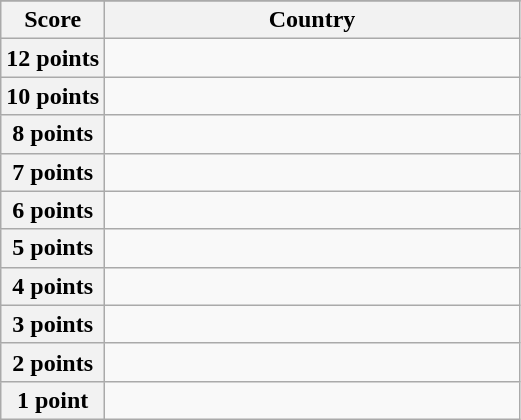<table class="wikitable">
<tr>
</tr>
<tr>
<th scope="col" width="20%">Score</th>
<th scope="col">Country</th>
</tr>
<tr>
<th scope="row">12 points</th>
<td></td>
</tr>
<tr>
<th scope="row">10 points</th>
<td></td>
</tr>
<tr>
<th scope="row">8 points</th>
<td></td>
</tr>
<tr>
<th scope="row">7 points</th>
<td></td>
</tr>
<tr>
<th scope="row">6 points</th>
<td></td>
</tr>
<tr>
<th scope="row">5 points</th>
<td></td>
</tr>
<tr>
<th scope="row">4 points</th>
<td></td>
</tr>
<tr>
<th scope="row">3 points</th>
<td></td>
</tr>
<tr>
<th scope="row">2 points</th>
<td></td>
</tr>
<tr>
<th scope="row">1 point</th>
<td></td>
</tr>
</table>
